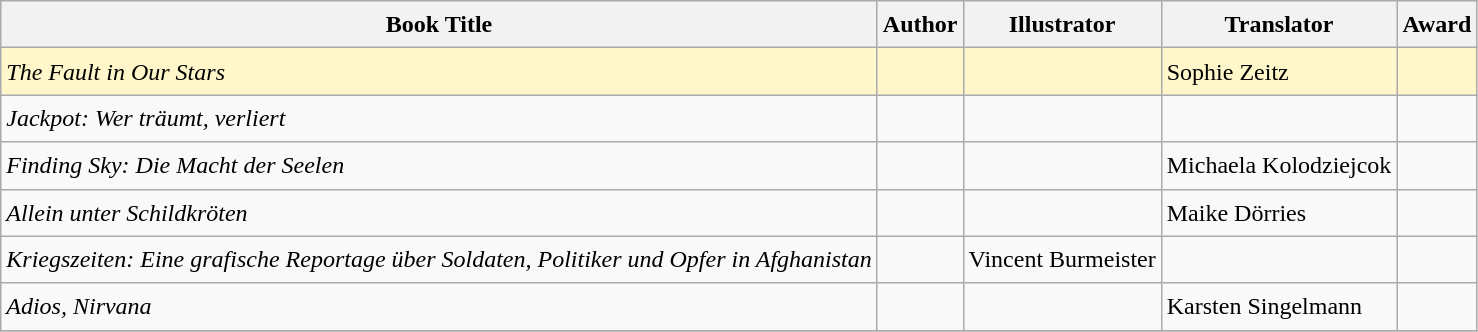<table class="wikitable sortable mw-collapsible" style="font-size:1.00em; line-height:1.5em;">
<tr>
<th scope="col">Book Title</th>
<th scope="col">Author</th>
<th scope="col">Illustrator</th>
<th scope="col">Translator</th>
<th scope="col">Award</th>
</tr>
<tr style="background:#fff7c9">
<td><em>The Fault in Our Stars</em></td>
<td></td>
<td></td>
<td>Sophie Zeitz</td>
<td> </td>
</tr>
<tr>
<td><em>Jackpot: Wer träumt, verliert</em></td>
<td></td>
<td></td>
<td></td>
<td></td>
</tr>
<tr>
<td><em>Finding Sky: Die Macht der Seelen</em></td>
<td></td>
<td></td>
<td>Michaela Kolodziejcok</td>
<td></td>
</tr>
<tr>
<td><em>Allein unter Schildkröten</em></td>
<td></td>
<td></td>
<td>Maike Dörries</td>
<td></td>
</tr>
<tr>
<td><em>Kriegszeiten: Eine grafische Reportage über Soldaten, Politiker und Opfer in Afghanistan</em></td>
<td></td>
<td>Vincent Burmeister</td>
<td></td>
<td></td>
</tr>
<tr>
<td><em>Adios, Nirvana</em></td>
<td></td>
<td></td>
<td>Karsten Singelmann</td>
<td></td>
</tr>
<tr style="background:#fff7c9">
</tr>
</table>
